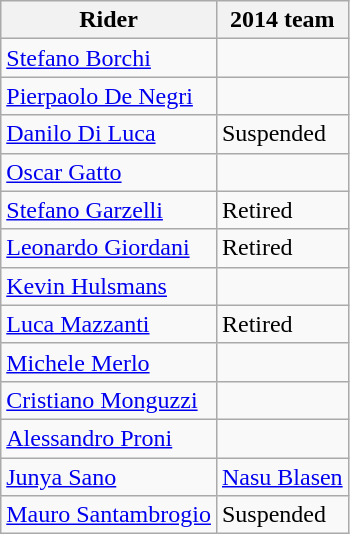<table class="wikitable">
<tr>
<th>Rider</th>
<th>2014 team</th>
</tr>
<tr>
<td><a href='#'>Stefano Borchi</a></td>
<td></td>
</tr>
<tr>
<td><a href='#'>Pierpaolo De Negri</a></td>
<td></td>
</tr>
<tr>
<td><a href='#'>Danilo Di Luca</a></td>
<td>Suspended</td>
</tr>
<tr>
<td><a href='#'>Oscar Gatto</a></td>
<td></td>
</tr>
<tr>
<td><a href='#'>Stefano Garzelli</a></td>
<td>Retired</td>
</tr>
<tr>
<td><a href='#'>Leonardo Giordani</a></td>
<td>Retired</td>
</tr>
<tr>
<td><a href='#'>Kevin Hulsmans</a></td>
<td></td>
</tr>
<tr>
<td><a href='#'>Luca Mazzanti</a></td>
<td>Retired</td>
</tr>
<tr>
<td><a href='#'>Michele Merlo</a></td>
<td></td>
</tr>
<tr>
<td><a href='#'>Cristiano Monguzzi</a></td>
<td></td>
</tr>
<tr>
<td><a href='#'>Alessandro Proni</a></td>
<td></td>
</tr>
<tr>
<td><a href='#'>Junya Sano</a></td>
<td><a href='#'>Nasu Blasen</a></td>
</tr>
<tr>
<td><a href='#'>Mauro Santambrogio</a></td>
<td>Suspended</td>
</tr>
</table>
